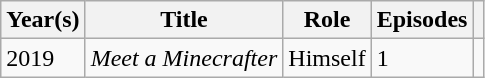<table class="wikitable sortable">
<tr>
<th>Year(s)</th>
<th scope="col">Title</th>
<th scope="col">Role</th>
<th>Episodes</th>
<th class="unsortable" scope="col"></th>
</tr>
<tr>
<td>2019</td>
<td><em>Meet a Minecrafter</em></td>
<td>Himself</td>
<td>1</td>
<td style="text-align:center"><em></em></td>
</tr>
</table>
